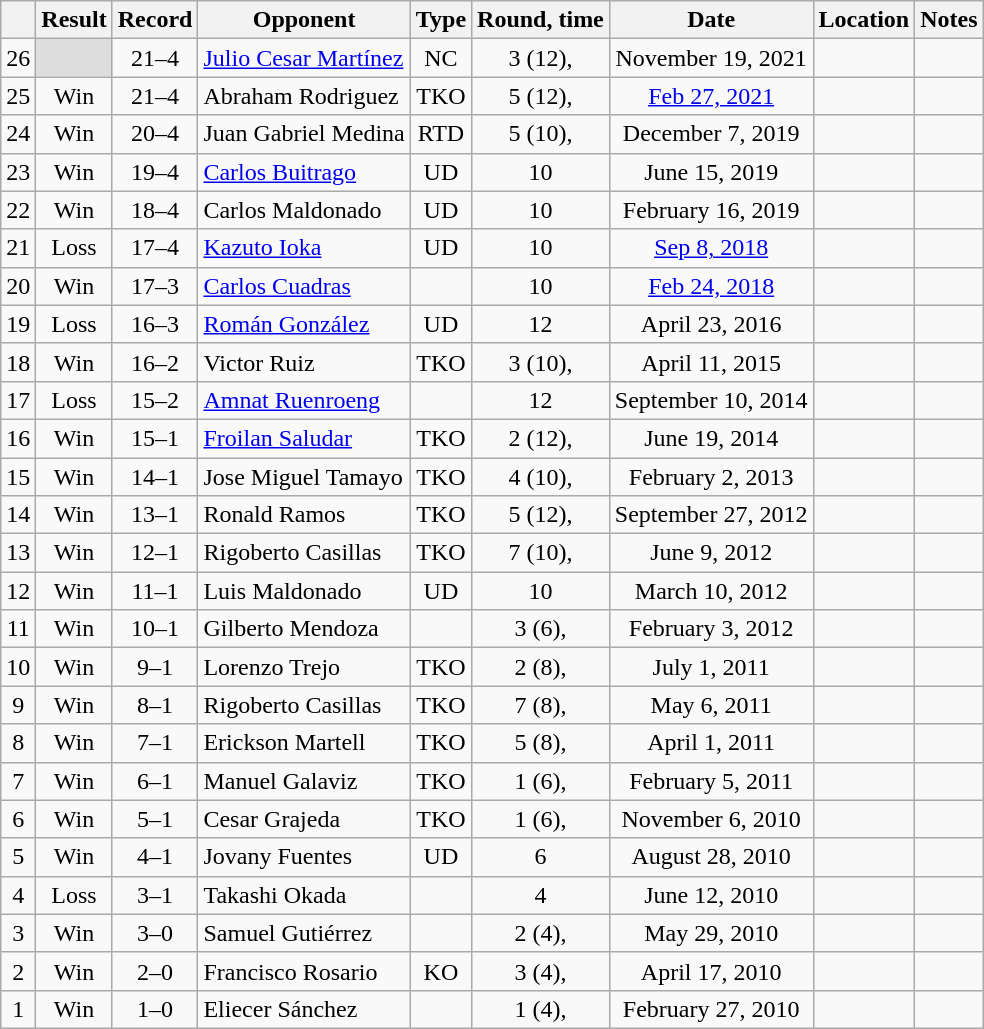<table class="wikitable" style="text-align:center">
<tr>
<th></th>
<th>Result</th>
<th>Record</th>
<th>Opponent</th>
<th>Type</th>
<th>Round, time</th>
<th>Date</th>
<th>Location</th>
<th>Notes</th>
</tr>
<tr>
<td>26</td>
<td style="background:#DDD"></td>
<td>21–4<br></td>
<td style="text-align:left;"><a href='#'>Julio Cesar Martínez</a></td>
<td>NC</td>
<td>3 (12), </td>
<td>November 19, 2021</td>
<td style="text-align:left;"></td>
<td style="text-align:left;"></td>
</tr>
<tr>
<td>25</td>
<td>Win</td>
<td>21–4</td>
<td style="text-align:left;">Abraham Rodriguez</td>
<td>TKO</td>
<td>5 (12), </td>
<td><a href='#'>Feb 27, 2021</a></td>
<td style="text-align:left;"></td>
<td style="text-align:left;"></td>
</tr>
<tr>
<td>24</td>
<td>Win</td>
<td>20–4</td>
<td style="text-align:left;">Juan Gabriel Medina</td>
<td>RTD</td>
<td>5 (10), </td>
<td>December 7, 2019</td>
<td style="text-align:left;"></td>
<td></td>
</tr>
<tr>
<td>23</td>
<td>Win</td>
<td>19–4</td>
<td style="text-align:left;"><a href='#'>Carlos Buitrago</a></td>
<td>UD</td>
<td>10</td>
<td>June 15, 2019</td>
<td style="text-align:left;"></td>
<td style="text-align:left;"></td>
</tr>
<tr>
<td>22</td>
<td>Win</td>
<td>18–4</td>
<td style="text-align:left;">Carlos Maldonado</td>
<td>UD</td>
<td>10</td>
<td>February 16, 2019</td>
<td style="text-align:left;"></td>
<td style="text-align:left;"></td>
</tr>
<tr>
<td>21</td>
<td>Loss</td>
<td>17–4</td>
<td style="text-align:left;"><a href='#'>Kazuto Ioka</a></td>
<td>UD</td>
<td>10</td>
<td><a href='#'>Sep 8, 2018</a></td>
<td style="text-align:left;"></td>
<td style="text-align:left;"></td>
</tr>
<tr>
<td>20</td>
<td>Win</td>
<td>17–3</td>
<td style="text-align:left;"><a href='#'>Carlos Cuadras</a></td>
<td></td>
<td>10</td>
<td><a href='#'>Feb 24, 2018</a></td>
<td style="text-align:left;"></td>
<td style="text-align:left;"></td>
</tr>
<tr>
<td>19</td>
<td>Loss</td>
<td>16–3</td>
<td style="text-align:left;"><a href='#'>Román González</a></td>
<td>UD</td>
<td>12</td>
<td>April 23, 2016</td>
<td style="text-align:left;"></td>
<td style="text-align:left;"></td>
</tr>
<tr>
<td>18</td>
<td>Win</td>
<td>16–2</td>
<td style="text-align:left;">Victor Ruiz</td>
<td>TKO</td>
<td>3 (10), </td>
<td>April 11, 2015</td>
<td style="text-align:left;"></td>
<td></td>
</tr>
<tr>
<td>17</td>
<td>Loss</td>
<td>15–2</td>
<td style="text-align:left;"><a href='#'>Amnat Ruenroeng</a></td>
<td></td>
<td>12</td>
<td>September 10, 2014</td>
<td style="text-align:left;"></td>
<td align=left></td>
</tr>
<tr>
<td>16</td>
<td>Win</td>
<td>15–1</td>
<td style="text-align:left;"><a href='#'>Froilan Saludar</a></td>
<td>TKO</td>
<td>2 (12), </td>
<td>June 19, 2014</td>
<td style="text-align:left;"></td>
<td></td>
</tr>
<tr>
<td>15</td>
<td>Win</td>
<td>14–1</td>
<td style="text-align:left;">Jose Miguel Tamayo</td>
<td>TKO</td>
<td>4 (10), </td>
<td>February 2, 2013</td>
<td style="text-align:left;"></td>
<td align=left></td>
</tr>
<tr>
<td>14</td>
<td>Win</td>
<td>13–1</td>
<td style="text-align:left;">Ronald Ramos</td>
<td>TKO</td>
<td>5 (12), </td>
<td>September 27, 2012</td>
<td style="text-align:left;"></td>
<td></td>
</tr>
<tr>
<td>13</td>
<td>Win</td>
<td>12–1</td>
<td style="text-align:left;">Rigoberto Casillas</td>
<td>TKO</td>
<td>7 (10), </td>
<td>June 9, 2012</td>
<td style="text-align:left;"></td>
<td></td>
</tr>
<tr>
<td>12</td>
<td>Win</td>
<td>11–1</td>
<td style="text-align:left;">Luis Maldonado</td>
<td>UD</td>
<td>10</td>
<td>March 10, 2012</td>
<td style="text-align:left;"></td>
<td></td>
</tr>
<tr>
<td>11</td>
<td>Win</td>
<td>10–1</td>
<td style="text-align:left;">Gilberto Mendoza</td>
<td></td>
<td>3 (6), </td>
<td>February 3, 2012</td>
<td style="text-align:left;"></td>
<td></td>
</tr>
<tr>
<td>10</td>
<td>Win</td>
<td>9–1</td>
<td style="text-align:left;">Lorenzo Trejo</td>
<td>TKO</td>
<td>2 (8), </td>
<td>July 1, 2011</td>
<td style="text-align:left;"></td>
<td></td>
</tr>
<tr>
<td>9</td>
<td>Win</td>
<td>8–1</td>
<td style="text-align:left;">Rigoberto Casillas</td>
<td>TKO</td>
<td>7 (8), </td>
<td>May 6, 2011</td>
<td style="text-align:left;"></td>
<td></td>
</tr>
<tr>
<td>8</td>
<td>Win</td>
<td>7–1</td>
<td style="text-align:left;">Erickson Martell</td>
<td>TKO</td>
<td>5 (8), </td>
<td>April 1, 2011</td>
<td style="text-align:left;"></td>
<td></td>
</tr>
<tr>
<td>7</td>
<td>Win</td>
<td>6–1</td>
<td style="text-align:left;">Manuel Galaviz</td>
<td>TKO</td>
<td>1 (6), </td>
<td>February 5, 2011</td>
<td style="text-align:left;"></td>
<td></td>
</tr>
<tr>
<td>6</td>
<td>Win</td>
<td>5–1</td>
<td style="text-align:left;">Cesar Grajeda</td>
<td>TKO</td>
<td>1 (6), </td>
<td>November 6, 2010</td>
<td style="text-align:left;"></td>
<td></td>
</tr>
<tr>
<td>5</td>
<td>Win</td>
<td>4–1</td>
<td style="text-align:left;">Jovany Fuentes</td>
<td>UD</td>
<td>6</td>
<td>August 28, 2010</td>
<td style="text-align:left;"></td>
<td></td>
</tr>
<tr>
<td>4</td>
<td>Loss</td>
<td>3–1</td>
<td style="text-align:left;">Takashi Okada</td>
<td></td>
<td>4</td>
<td>June 12, 2010</td>
<td style="text-align:left;"></td>
<td></td>
</tr>
<tr>
<td>3</td>
<td>Win</td>
<td>3–0</td>
<td style="text-align:left;">Samuel Gutiérrez</td>
<td></td>
<td>2 (4), </td>
<td>May 29, 2010</td>
<td style="text-align:left;"></td>
<td></td>
</tr>
<tr>
<td>2</td>
<td>Win</td>
<td>2–0</td>
<td style="text-align:left;">Francisco Rosario</td>
<td>KO</td>
<td>3 (4), </td>
<td>April 17, 2010</td>
<td style="text-align:left;"></td>
<td></td>
</tr>
<tr>
<td>1</td>
<td>Win</td>
<td>1–0</td>
<td style="text-align:left;">Eliecer Sánchez</td>
<td></td>
<td>1 (4), </td>
<td>February 27, 2010</td>
<td style="text-align:left;"></td>
<td></td>
</tr>
</table>
